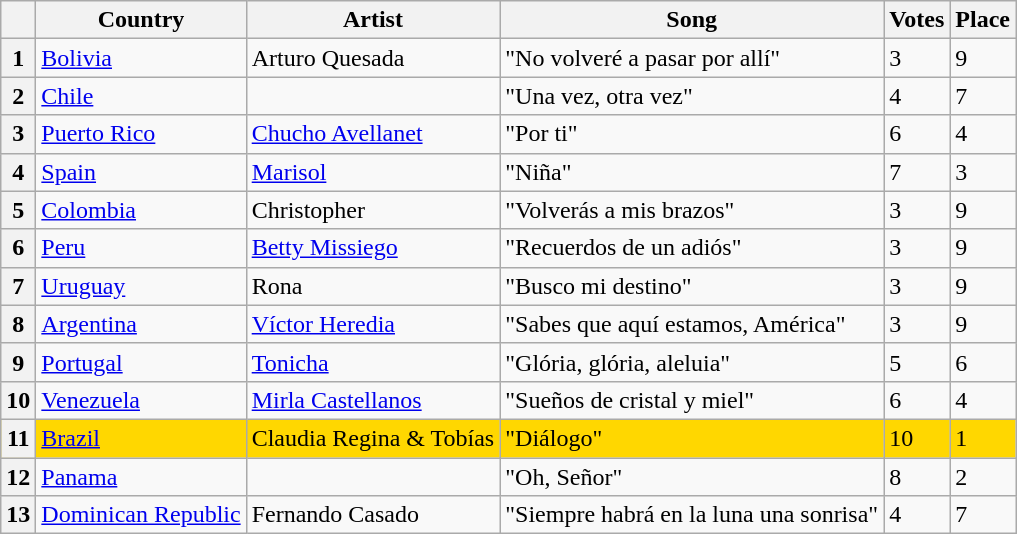<table class="wikitable sortable plainrowheaders">
<tr>
<th scope="col"></th>
<th scope="col">Country</th>
<th scope="col">Artist</th>
<th scope="col">Song</th>
<th scope="col" class="unsortable">Votes</th>
<th scope="col">Place</th>
</tr>
<tr>
<th scope="row" style="text-align:center;">1</th>
<td> <a href='#'>Bolivia</a></td>
<td>Arturo Quesada</td>
<td>"No volveré a pasar por allí"</td>
<td>3</td>
<td>9</td>
</tr>
<tr>
<th scope="row" style="text-align:center;">2</th>
<td> <a href='#'>Chile</a></td>
<td></td>
<td>"Una vez, otra vez"</td>
<td>4</td>
<td>7</td>
</tr>
<tr>
<th scope="row" style="text-align:center;">3</th>
<td> <a href='#'>Puerto Rico</a></td>
<td><a href='#'>Chucho Avellanet</a></td>
<td>"Por ti"</td>
<td>6</td>
<td>4</td>
</tr>
<tr>
<th scope="row" style="text-align:center;">4</th>
<td> <a href='#'>Spain</a></td>
<td><a href='#'>Marisol</a></td>
<td>"Niña"</td>
<td>7</td>
<td>3</td>
</tr>
<tr>
<th scope="row" style="text-align:center;">5</th>
<td> <a href='#'>Colombia</a></td>
<td>Christopher</td>
<td>"Volverás a mis brazos"</td>
<td>3</td>
<td>9</td>
</tr>
<tr>
<th scope="row" style="text-align:center;">6</th>
<td> <a href='#'>Peru</a></td>
<td><a href='#'>Betty Missiego</a></td>
<td>"Recuerdos de un adiós"</td>
<td>3</td>
<td>9</td>
</tr>
<tr>
<th scope="row" style="text-align:center;">7</th>
<td> <a href='#'>Uruguay</a></td>
<td>Rona</td>
<td>"Busco mi destino"</td>
<td>3</td>
<td>9</td>
</tr>
<tr>
<th scope="row" style="text-align:center;">8</th>
<td> <a href='#'>Argentina</a></td>
<td><a href='#'>Víctor Heredia</a></td>
<td>"Sabes que aquí estamos, América"</td>
<td>3</td>
<td>9</td>
</tr>
<tr>
<th scope="row" style="text-align:center;">9</th>
<td> <a href='#'>Portugal</a></td>
<td><a href='#'>Tonicha</a></td>
<td>"Glória, glória, aleluia"</td>
<td>5</td>
<td>6</td>
</tr>
<tr>
<th scope="row" style="text-align:center;">10</th>
<td> <a href='#'>Venezuela</a></td>
<td><a href='#'>Mirla Castellanos</a></td>
<td>"Sueños de cristal y miel"</td>
<td>6</td>
<td>4</td>
</tr>
<tr bgcolor="gold">
<th scope="row" style="text-align:center;">11</th>
<td> <a href='#'>Brazil</a></td>
<td>Claudia Regina & Tobías</td>
<td>"Diálogo"</td>
<td>10</td>
<td>1</td>
</tr>
<tr>
<th scope="row" style="text-align:center;">12</th>
<td> <a href='#'>Panama</a></td>
<td></td>
<td>"Oh, Señor"</td>
<td>8</td>
<td>2</td>
</tr>
<tr>
<th scope="row" style="text-align:center;">13</th>
<td> <a href='#'>Dominican Republic</a></td>
<td>Fernando Casado</td>
<td>"Siempre habrá en la luna una sonrisa"</td>
<td>4</td>
<td>7</td>
</tr>
</table>
